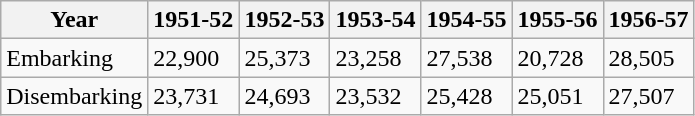<table class="wikitable">
<tr>
<th>Year</th>
<th>1951-52</th>
<th>1952-53</th>
<th>1953-54</th>
<th>1954-55</th>
<th>1955-56</th>
<th>1956-57</th>
</tr>
<tr>
<td>Embarking</td>
<td>22,900</td>
<td>25,373</td>
<td>23,258</td>
<td>27,538</td>
<td>20,728</td>
<td>28,505</td>
</tr>
<tr>
<td>Disembarking</td>
<td>23,731</td>
<td>24,693</td>
<td>23,532</td>
<td>25,428</td>
<td>25,051</td>
<td>27,507</td>
</tr>
</table>
